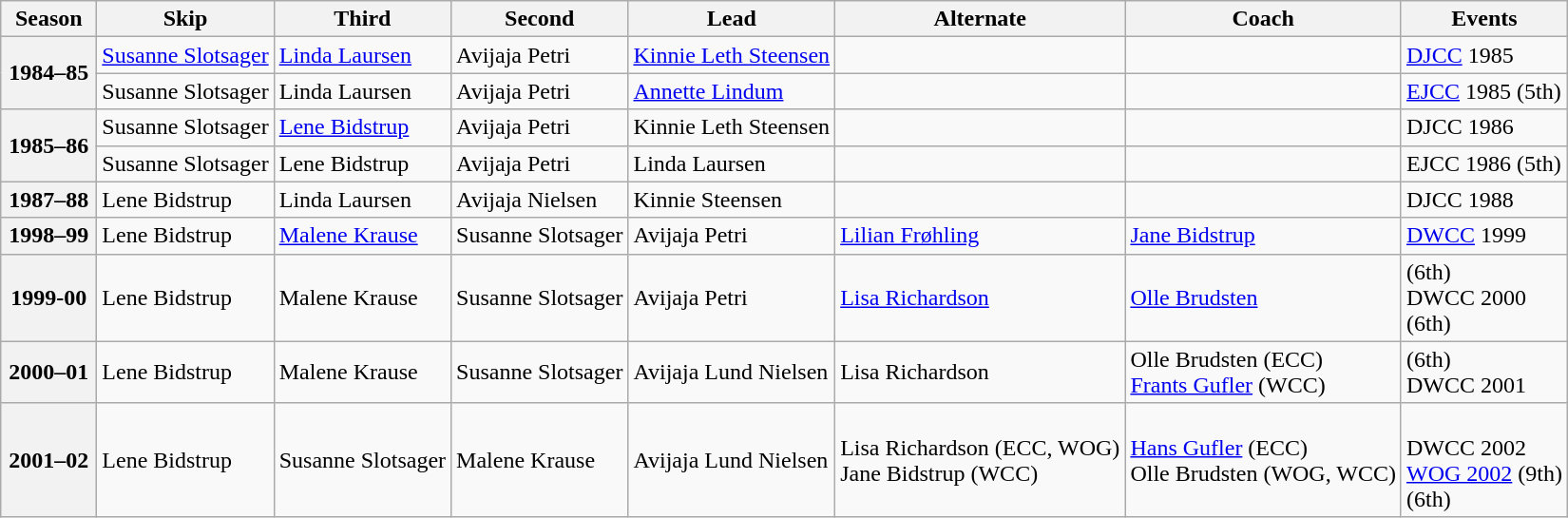<table class="wikitable">
<tr>
<th scope="col" width=60>Season</th>
<th scope="col">Skip</th>
<th scope="col">Third</th>
<th scope="col">Second</th>
<th scope="col">Lead</th>
<th scope="col">Alternate</th>
<th scope="col">Coach</th>
<th scope="col">Events</th>
</tr>
<tr>
<th scope="row" rowspan=2>1984–85</th>
<td><a href='#'>Susanne Slotsager</a></td>
<td><a href='#'>Linda Laursen</a></td>
<td>Avijaja Petri</td>
<td><a href='#'>Kinnie Leth Steensen</a></td>
<td></td>
<td></td>
<td><a href='#'>DJCC</a> 1985 </td>
</tr>
<tr>
<td>Susanne Slotsager</td>
<td>Linda Laursen</td>
<td>Avijaja Petri</td>
<td><a href='#'>Annette Lindum</a></td>
<td></td>
<td></td>
<td><a href='#'>EJCC</a> 1985 (5th)</td>
</tr>
<tr>
<th scope="row" rowspan=2>1985–86</th>
<td>Susanne Slotsager</td>
<td><a href='#'>Lene Bidstrup</a></td>
<td>Avijaja Petri</td>
<td>Kinnie Leth Steensen</td>
<td></td>
<td></td>
<td>DJCC 1986 </td>
</tr>
<tr>
<td>Susanne Slotsager</td>
<td>Lene Bidstrup</td>
<td>Avijaja Petri</td>
<td>Linda Laursen</td>
<td></td>
<td></td>
<td>EJCC 1986 (5th)</td>
</tr>
<tr>
<th scope="row">1987–88</th>
<td>Lene Bidstrup</td>
<td>Linda Laursen</td>
<td>Avijaja Nielsen</td>
<td>Kinnie Steensen</td>
<td></td>
<td></td>
<td>DJCC 1988 <br> </td>
</tr>
<tr>
<th scope="row">1998–99</th>
<td>Lene Bidstrup</td>
<td><a href='#'>Malene Krause</a></td>
<td>Susanne Slotsager</td>
<td>Avijaja Petri</td>
<td><a href='#'>Lilian Frøhling</a></td>
<td><a href='#'>Jane Bidstrup</a></td>
<td><a href='#'>DWCC</a> 1999 <br> </td>
</tr>
<tr>
<th scope="row">1999-00</th>
<td>Lene Bidstrup</td>
<td>Malene Krause</td>
<td>Susanne Slotsager</td>
<td>Avijaja Petri</td>
<td><a href='#'>Lisa Richardson</a></td>
<td><a href='#'>Olle Brudsten</a></td>
<td> (6th)<br>DWCC 2000 <br> (6th)</td>
</tr>
<tr>
<th scope="row">2000–01</th>
<td>Lene Bidstrup</td>
<td>Malene Krause</td>
<td>Susanne Slotsager</td>
<td>Avijaja Lund Nielsen</td>
<td>Lisa Richardson</td>
<td>Olle Brudsten (ECC)<br><a href='#'>Frants Gufler</a> (WCC)</td>
<td> (6th)<br>DWCC 2001 <br> </td>
</tr>
<tr>
<th scope="row">2001–02</th>
<td>Lene Bidstrup</td>
<td>Susanne Slotsager</td>
<td>Malene Krause</td>
<td>Avijaja Lund Nielsen</td>
<td>Lisa Richardson (ECC, WOG)<br>Jane Bidstrup (WCC)</td>
<td><a href='#'>Hans Gufler</a> (ECC)<br>Olle Brudsten (WOG, WCC)</td>
<td> <br>DWCC 2002 <br><a href='#'>WOG 2002</a> (9th)<br> (6th)</td>
</tr>
</table>
